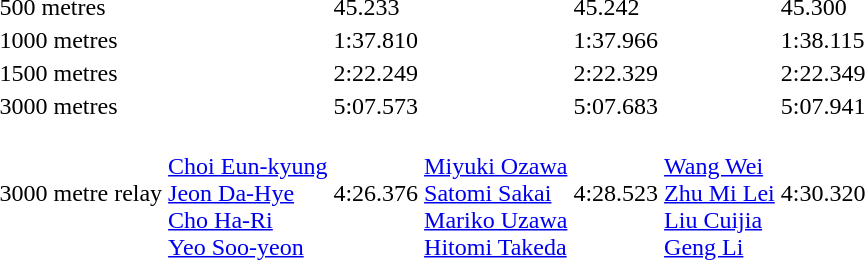<table>
<tr>
<td>500 metres</td>
<td></td>
<td>45.233</td>
<td></td>
<td>45.242</td>
<td></td>
<td>45.300</td>
</tr>
<tr>
<td>1000 metres</td>
<td></td>
<td>1:37.810</td>
<td></td>
<td>1:37.966</td>
<td></td>
<td>1:38.115</td>
</tr>
<tr>
<td>1500 metres</td>
<td></td>
<td>2:22.249</td>
<td></td>
<td>2:22.329</td>
<td></td>
<td>2:22.349</td>
</tr>
<tr>
<td>3000 metres</td>
<td></td>
<td>5:07.573</td>
<td></td>
<td>5:07.683</td>
<td></td>
<td>5:07.941</td>
</tr>
<tr>
<td>3000 metre relay</td>
<td valign=top><br><a href='#'>Choi Eun-kyung</a><br><a href='#'>Jeon Da-Hye</a><br><a href='#'>Cho Ha-Ri</a><br><a href='#'>Yeo Soo-yeon</a></td>
<td>4:26.376</td>
<td valign=top><br><a href='#'>Miyuki Ozawa</a><br><a href='#'>Satomi Sakai</a><br><a href='#'>Mariko Uzawa</a><br><a href='#'>Hitomi Takeda</a></td>
<td>4:28.523</td>
<td valign=top><br><a href='#'>Wang Wei</a><br><a href='#'>Zhu Mi Lei</a><br><a href='#'>Liu Cuijia</a><br><a href='#'>Geng Li</a></td>
<td>4:30.320</td>
</tr>
</table>
